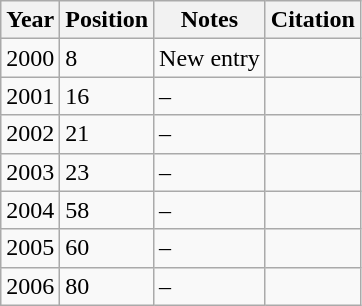<table class="wikitable">
<tr>
<th>Year</th>
<th>Position</th>
<th>Notes</th>
<th>Citation</th>
</tr>
<tr>
<td>2000</td>
<td>8</td>
<td>New entry</td>
<td></td>
</tr>
<tr>
<td>2001</td>
<td>16</td>
<td>–</td>
<td></td>
</tr>
<tr>
<td>2002</td>
<td>21</td>
<td>–</td>
<td></td>
</tr>
<tr>
<td>2003</td>
<td>23</td>
<td>–</td>
<td></td>
</tr>
<tr>
<td>2004</td>
<td>58</td>
<td>–</td>
<td></td>
</tr>
<tr>
<td>2005</td>
<td>60</td>
<td>–</td>
<td></td>
</tr>
<tr>
<td>2006</td>
<td>80</td>
<td>–</td>
<td></td>
</tr>
</table>
